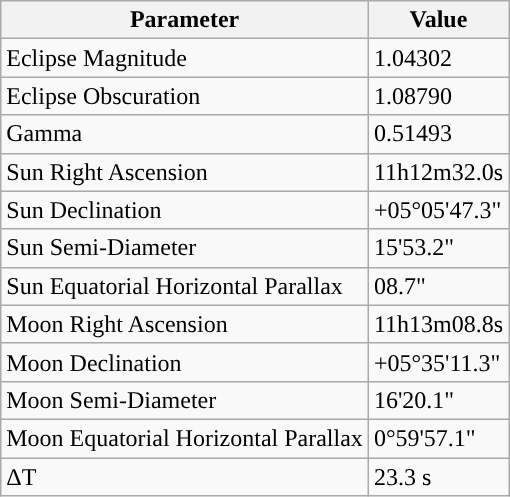<table class="wikitable">
<tr>
<th>Parameter</th>
<th>Value</th>
</tr>
<tr>
<td>Eclipse Magnitude</td>
<td>1.04302</td>
</tr>
<tr>
<td>Eclipse Obscuration</td>
<td>1.08790</td>
</tr>
<tr>
<td>Gamma</td>
<td>0.51493</td>
</tr>
<tr>
<td>Sun Right Ascension</td>
<td>11h12m32.0s</td>
</tr>
<tr>
<td>Sun Declination</td>
<td>+05°05'47.3"</td>
</tr>
<tr>
<td>Sun Semi-Diameter</td>
<td>15'53.2"</td>
</tr>
<tr>
<td>Sun Equatorial Horizontal Parallax</td>
<td>08.7"</td>
</tr>
<tr>
<td>Moon Right Ascension</td>
<td>11h13m08.8s</td>
</tr>
<tr>
<td>Moon Declination</td>
<td>+05°35'11.3"</td>
</tr>
<tr>
<td>Moon Semi-Diameter</td>
<td>16'20.1"</td>
</tr>
<tr>
<td>Moon Equatorial Horizontal Parallax</td>
<td>0°59'57.1"</td>
</tr>
<tr>
<td>ΔT</td>
<td>23.3 s</td>
</tr>
</table>
